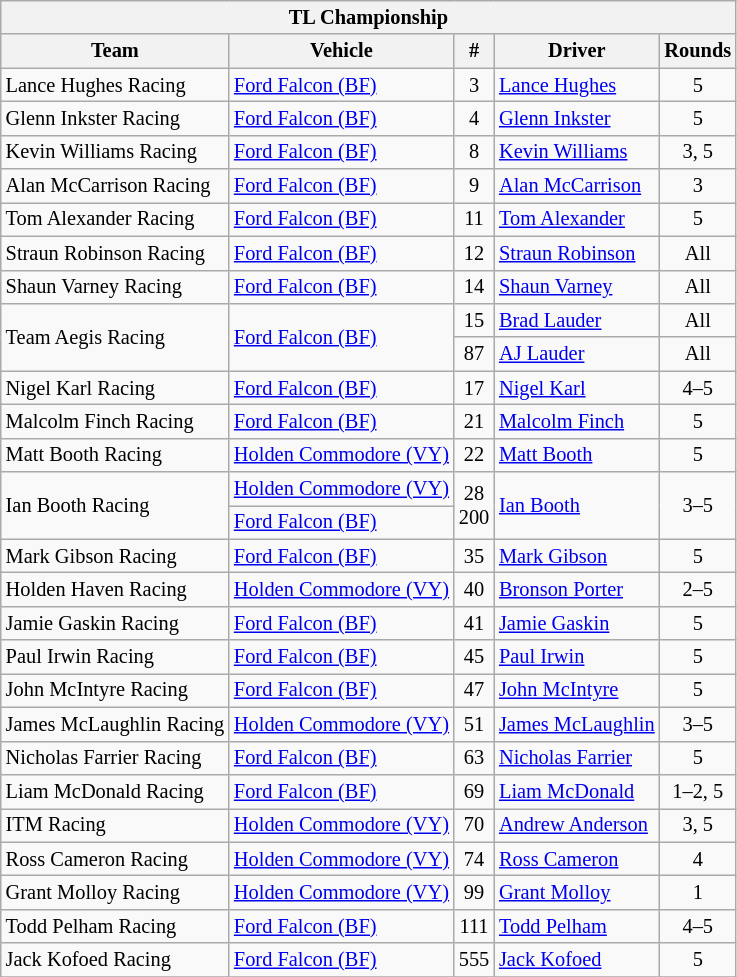<table class="wikitable" style="font-size: 85%">
<tr>
<th colspan="5">TL Championship</th>
</tr>
<tr>
<th>Team</th>
<th>Vehicle</th>
<th>#</th>
<th>Driver</th>
<th>Rounds</th>
</tr>
<tr>
<td>Lance Hughes Racing</td>
<td><a href='#'>Ford Falcon (BF)</a></td>
<td align=center>3</td>
<td> <a href='#'>Lance Hughes</a></td>
<td align=center>5</td>
</tr>
<tr>
<td>Glenn Inkster Racing</td>
<td><a href='#'>Ford Falcon (BF)</a></td>
<td align=center>4</td>
<td> <a href='#'>Glenn Inkster</a></td>
<td align=center>5</td>
</tr>
<tr>
<td>Kevin Williams Racing</td>
<td><a href='#'>Ford Falcon (BF)</a></td>
<td align=center>8</td>
<td> <a href='#'>Kevin Williams</a></td>
<td align=center>3, 5</td>
</tr>
<tr>
<td>Alan McCarrison Racing</td>
<td><a href='#'>Ford Falcon (BF)</a></td>
<td align=center>9</td>
<td> <a href='#'>Alan McCarrison</a></td>
<td align=center>3</td>
</tr>
<tr>
<td>Tom Alexander Racing</td>
<td><a href='#'>Ford Falcon (BF)</a></td>
<td align=center>11</td>
<td> <a href='#'>Tom Alexander</a></td>
<td align=center>5</td>
</tr>
<tr>
<td>Straun Robinson Racing</td>
<td><a href='#'>Ford Falcon (BF)</a></td>
<td align=center>12</td>
<td> <a href='#'>Straun Robinson</a></td>
<td align=center>All</td>
</tr>
<tr>
<td>Shaun Varney Racing</td>
<td><a href='#'>Ford Falcon (BF)</a></td>
<td align=center>14</td>
<td> <a href='#'>Shaun Varney</a></td>
<td align=center>All</td>
</tr>
<tr>
<td rowspan=2>Team Aegis Racing</td>
<td rowspan=2><a href='#'>Ford Falcon (BF)</a></td>
<td align=center>15</td>
<td> <a href='#'>Brad Lauder</a></td>
<td align=center>All</td>
</tr>
<tr>
<td align=center>87</td>
<td> <a href='#'>AJ Lauder</a></td>
<td align=center>All</td>
</tr>
<tr>
<td>Nigel Karl Racing</td>
<td><a href='#'>Ford Falcon (BF)</a></td>
<td align=center>17</td>
<td> <a href='#'>Nigel Karl</a></td>
<td align=center>4–5</td>
</tr>
<tr>
<td>Malcolm Finch Racing</td>
<td><a href='#'>Ford Falcon (BF)</a></td>
<td align=center>21</td>
<td> <a href='#'>Malcolm Finch</a></td>
<td align=center>5</td>
</tr>
<tr>
<td>Matt Booth Racing</td>
<td><a href='#'>Holden Commodore (VY)</a></td>
<td align=center>22</td>
<td> <a href='#'>Matt Booth</a></td>
<td align=center>5</td>
</tr>
<tr>
<td rowspan=2>Ian Booth Racing</td>
<td><a href='#'>Holden Commodore (VY)</a></td>
<td rowspan=2 align=center>28<br>200</td>
<td rowspan=2> <a href='#'>Ian Booth</a></td>
<td rowspan=2 align=center>3–5</td>
</tr>
<tr>
<td><a href='#'>Ford Falcon (BF)</a></td>
</tr>
<tr>
<td>Mark Gibson Racing</td>
<td><a href='#'>Ford Falcon (BF)</a></td>
<td align=center>35</td>
<td> <a href='#'>Mark Gibson</a></td>
<td align=center>5</td>
</tr>
<tr>
<td>Holden Haven Racing</td>
<td><a href='#'>Holden Commodore (VY)</a></td>
<td align=center>40</td>
<td> <a href='#'>Bronson Porter</a></td>
<td align=center>2–5</td>
</tr>
<tr>
<td>Jamie Gaskin Racing</td>
<td><a href='#'>Ford Falcon (BF)</a></td>
<td align=center>41</td>
<td> <a href='#'>Jamie Gaskin</a></td>
<td align=center>5</td>
</tr>
<tr>
<td>Paul Irwin Racing</td>
<td><a href='#'>Ford Falcon (BF)</a></td>
<td align=center>45</td>
<td> <a href='#'>Paul Irwin</a></td>
<td align=center>5</td>
</tr>
<tr>
<td>John McIntyre Racing</td>
<td><a href='#'>Ford Falcon (BF)</a></td>
<td align=center>47</td>
<td> <a href='#'>John McIntyre</a></td>
<td align=center>5</td>
</tr>
<tr>
<td>James McLaughlin Racing</td>
<td><a href='#'>Holden Commodore (VY)</a></td>
<td align=center>51</td>
<td> <a href='#'>James McLaughlin</a></td>
<td align=center>3–5</td>
</tr>
<tr>
<td>Nicholas Farrier Racing</td>
<td><a href='#'>Ford Falcon (BF)</a></td>
<td align=center>63</td>
<td> <a href='#'>Nicholas Farrier</a></td>
<td align=center>5</td>
</tr>
<tr>
<td>Liam McDonald Racing</td>
<td><a href='#'>Ford Falcon (BF)</a></td>
<td align=center>69</td>
<td> <a href='#'>Liam McDonald</a></td>
<td align=center>1–2, 5</td>
</tr>
<tr>
<td>ITM Racing</td>
<td><a href='#'>Holden Commodore (VY)</a></td>
<td align=center>70</td>
<td> <a href='#'>Andrew Anderson</a></td>
<td align=center>3, 5</td>
</tr>
<tr>
<td>Ross Cameron Racing</td>
<td><a href='#'>Holden Commodore (VY)</a></td>
<td align=center>74</td>
<td> <a href='#'>Ross Cameron</a></td>
<td align=center>4</td>
</tr>
<tr>
<td>Grant Molloy Racing</td>
<td><a href='#'>Holden Commodore (VY)</a></td>
<td align=center>99</td>
<td> <a href='#'>Grant Molloy</a></td>
<td align=center>1</td>
</tr>
<tr>
<td>Todd Pelham Racing</td>
<td><a href='#'>Ford Falcon (BF)</a></td>
<td align=center>111</td>
<td> <a href='#'>Todd Pelham</a></td>
<td align=center>4–5</td>
</tr>
<tr>
<td>Jack Kofoed Racing</td>
<td><a href='#'>Ford Falcon (BF)</a></td>
<td align=center>555</td>
<td> <a href='#'>Jack Kofoed</a></td>
<td align=center>5</td>
</tr>
<tr>
</tr>
</table>
